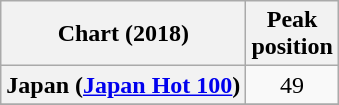<table class="wikitable plainrowheaders" style="text-align:center">
<tr>
<th scope="col">Chart (2018)</th>
<th scope="col">Peak<br>position</th>
</tr>
<tr>
<th scope="row">Japan (<a href='#'>Japan Hot 100</a>)</th>
<td>49</td>
</tr>
<tr>
</tr>
</table>
